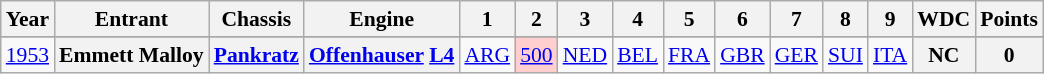<table class="wikitable" style="text-align:center; font-size:90%">
<tr>
<th>Year</th>
<th>Entrant</th>
<th>Chassis</th>
<th>Engine</th>
<th>1</th>
<th>2</th>
<th>3</th>
<th>4</th>
<th>5</th>
<th>6</th>
<th>7</th>
<th>8</th>
<th>9</th>
<th>WDC</th>
<th>Points</th>
</tr>
<tr>
</tr>
<tr>
<td><a href='#'>1953</a></td>
<th>Emmett Malloy</th>
<th><a href='#'>Pankratz</a></th>
<th><a href='#'>Offenhauser</a> <a href='#'>L4</a></th>
<td><a href='#'>ARG</a></td>
<td style="background:#FFCFCF;"><a href='#'>500</a><br></td>
<td><a href='#'>NED</a></td>
<td><a href='#'>BEL</a></td>
<td><a href='#'>FRA</a></td>
<td><a href='#'>GBR</a></td>
<td><a href='#'>GER</a></td>
<td><a href='#'>SUI</a></td>
<td><a href='#'>ITA</a></td>
<th>NC</th>
<th>0</th>
</tr>
</table>
